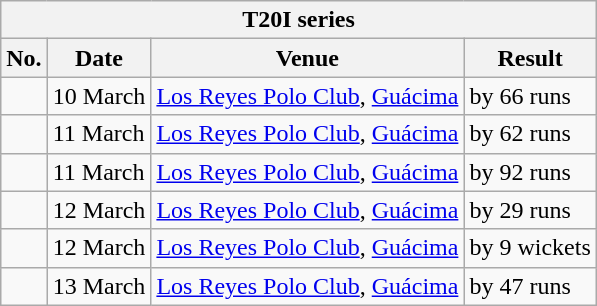<table class="wikitable">
<tr>
<th colspan="5">T20I series</th>
</tr>
<tr>
<th>No.</th>
<th>Date</th>
<th>Venue</th>
<th>Result</th>
</tr>
<tr>
<td></td>
<td>10 March</td>
<td><a href='#'>Los Reyes Polo Club</a>, <a href='#'>Guácima</a></td>
<td> by 66 runs</td>
</tr>
<tr>
<td></td>
<td>11 March</td>
<td><a href='#'>Los Reyes Polo Club</a>, <a href='#'>Guácima</a></td>
<td> by 62 runs</td>
</tr>
<tr>
<td></td>
<td>11 March</td>
<td><a href='#'>Los Reyes Polo Club</a>, <a href='#'>Guácima</a></td>
<td> by 92 runs</td>
</tr>
<tr>
<td></td>
<td>12 March</td>
<td><a href='#'>Los Reyes Polo Club</a>, <a href='#'>Guácima</a></td>
<td> by 29 runs</td>
</tr>
<tr>
<td></td>
<td>12 March</td>
<td><a href='#'>Los Reyes Polo Club</a>, <a href='#'>Guácima</a></td>
<td> by 9 wickets</td>
</tr>
<tr>
<td></td>
<td>13 March</td>
<td><a href='#'>Los Reyes Polo Club</a>, <a href='#'>Guácima</a></td>
<td> by 47 runs</td>
</tr>
</table>
